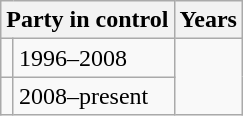<table class="wikitable">
<tr>
<th colspan="2">Party in control</th>
<th>Years</th>
</tr>
<tr>
<td></td>
<td>1996–2008</td>
</tr>
<tr>
<td></td>
<td>2008–present</td>
</tr>
</table>
